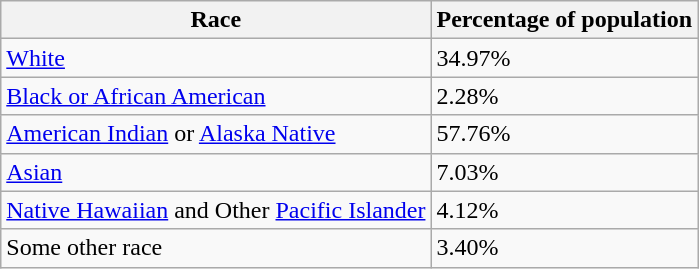<table class="wikitable">
<tr>
<th>Race</th>
<th>Percentage of population</th>
</tr>
<tr>
<td><a href='#'>White</a></td>
<td>34.97%</td>
</tr>
<tr>
<td><a href='#'>Black or African American</a></td>
<td>2.28%</td>
</tr>
<tr>
<td><a href='#'>American Indian</a> or <a href='#'>Alaska Native</a></td>
<td>57.76%</td>
</tr>
<tr>
<td><a href='#'>Asian</a></td>
<td>7.03%</td>
</tr>
<tr>
<td><a href='#'>Native Hawaiian</a> and Other <a href='#'>Pacific Islander</a></td>
<td>4.12%</td>
</tr>
<tr>
<td>Some other race</td>
<td>3.40%</td>
</tr>
</table>
